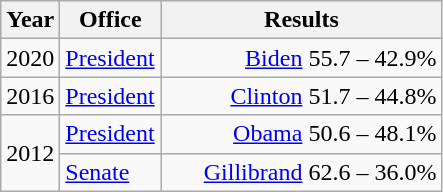<table class=wikitable>
<tr>
<th width="30">Year</th>
<th width="60">Office</th>
<th width="180">Results</th>
</tr>
<tr>
<td>2020</td>
<td><a href='#'>President</a></td>
<td align="right" ><a href='#'>Biden</a> 55.7 – 42.9%</td>
</tr>
<tr>
<td>2016</td>
<td><a href='#'>President</a></td>
<td align="right" ><a href='#'>Clinton</a> 51.7 – 44.8%</td>
</tr>
<tr>
<td rowspan="2">2012</td>
<td><a href='#'>President</a></td>
<td align="right" ><a href='#'>Obama</a> 50.6 – 48.1%</td>
</tr>
<tr>
<td><a href='#'>Senate</a></td>
<td align="right" ><a href='#'>Gillibrand</a> 62.6 – 36.0%</td>
</tr>
</table>
